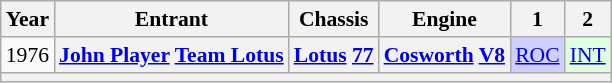<table class="wikitable" style="text-align:center; font-size:90%">
<tr>
<th>Year</th>
<th>Entrant</th>
<th>Chassis</th>
<th>Engine</th>
<th>1</th>
<th>2</th>
</tr>
<tr>
<td>1976</td>
<th><a href='#'>John Player</a> <a href='#'>Team Lotus</a></th>
<th><a href='#'>Lotus</a> <a href='#'>77</a></th>
<th><a href='#'>Cosworth</a> <a href='#'>V8</a></th>
<td style="background:#CFCFFF;"><a href='#'>ROC</a><br></td>
<td style="background:#DFFFDF;"><a href='#'>INT</a><br></td>
</tr>
<tr>
<th colspan="6"></th>
</tr>
</table>
